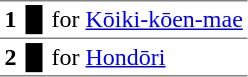<table border="1" cellspacing="0" cellpadding="3" frame="hsides" rules="rows" style="margin-top:.4em; text-align:left">
<tr>
<th>1</th>
<td><span>█</span></td>
<td>for <a href='#'>Kōiki-kōen-mae</a></td>
</tr>
<tr>
<th>2</th>
<td><span>█</span></td>
<td>for <a href='#'>Hondōri</a></td>
</tr>
</table>
